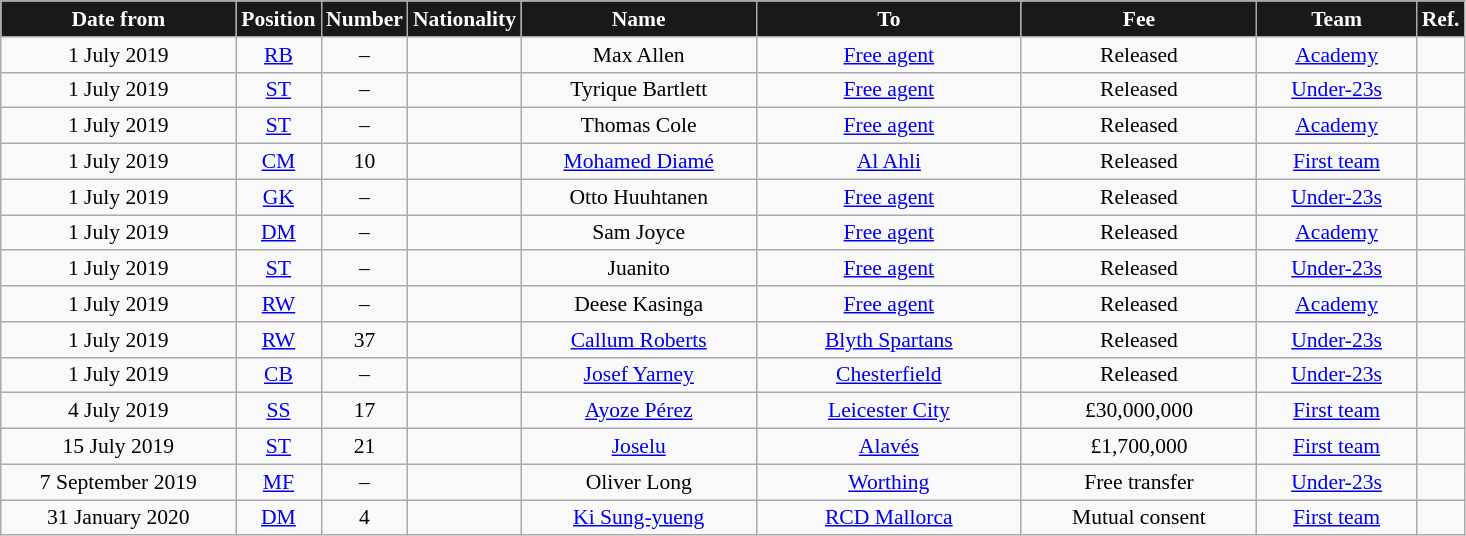<table class="wikitable"  style="text-align:center; font-size:90%; ">
<tr>
<th style="background:#191919; color:white; width:150px;">Date from</th>
<th style="background:#191919; color:white; width:50px;">Position</th>
<th style="background:#191919; color:white; width:50px;">Number</th>
<th style="background:#191919; color:white; width:50px;">Nationality</th>
<th style="background:#191919; color:white; width:150px;">Name</th>
<th style="background:#191919; color:white; width:170px;">To</th>
<th style="background:#191919; color:white; width:150px;">Fee</th>
<th style="background:#191919; color:white; width:100px;">Team</th>
<th style="background:#191919; color:white; width:25px;">Ref.</th>
</tr>
<tr>
<td>1 July 2019</td>
<td><a href='#'>RB</a></td>
<td>–</td>
<td></td>
<td>Max Allen</td>
<td><a href='#'>Free agent</a></td>
<td>Released</td>
<td><a href='#'>Academy</a></td>
<td></td>
</tr>
<tr>
<td>1 July 2019</td>
<td><a href='#'>ST</a></td>
<td>–</td>
<td></td>
<td>Tyrique Bartlett</td>
<td><a href='#'>Free agent</a></td>
<td>Released</td>
<td><a href='#'>Under-23s</a></td>
<td></td>
</tr>
<tr>
<td>1 July 2019</td>
<td><a href='#'>ST</a></td>
<td>–</td>
<td></td>
<td>Thomas Cole</td>
<td><a href='#'>Free agent</a></td>
<td>Released</td>
<td><a href='#'>Academy</a></td>
<td></td>
</tr>
<tr>
<td>1 July 2019</td>
<td><a href='#'>CM</a></td>
<td>10</td>
<td></td>
<td><a href='#'>Mohamed Diamé</a></td>
<td> <a href='#'>Al Ahli</a></td>
<td>Released</td>
<td><a href='#'>First team</a></td>
<td></td>
</tr>
<tr>
<td>1 July 2019</td>
<td><a href='#'>GK</a></td>
<td>–</td>
<td></td>
<td>Otto Huuhtanen</td>
<td><a href='#'>Free agent</a></td>
<td>Released</td>
<td><a href='#'>Under-23s</a></td>
<td></td>
</tr>
<tr>
<td>1 July 2019</td>
<td><a href='#'>DM</a></td>
<td>–</td>
<td></td>
<td>Sam Joyce</td>
<td><a href='#'>Free agent</a></td>
<td>Released</td>
<td><a href='#'>Academy</a></td>
<td></td>
</tr>
<tr>
<td>1 July 2019</td>
<td><a href='#'>ST</a></td>
<td>–</td>
<td></td>
<td>Juanito</td>
<td><a href='#'>Free agent</a></td>
<td>Released</td>
<td><a href='#'>Under-23s</a></td>
<td></td>
</tr>
<tr>
<td>1 July 2019</td>
<td><a href='#'>RW</a></td>
<td>–</td>
<td></td>
<td>Deese Kasinga</td>
<td><a href='#'>Free agent</a></td>
<td>Released</td>
<td><a href='#'>Academy</a></td>
<td></td>
</tr>
<tr>
<td>1 July 2019</td>
<td><a href='#'>RW</a></td>
<td>37</td>
<td></td>
<td><a href='#'>Callum Roberts</a></td>
<td> <a href='#'>Blyth Spartans</a></td>
<td>Released</td>
<td><a href='#'>Under-23s</a></td>
<td></td>
</tr>
<tr>
<td>1 July 2019</td>
<td><a href='#'>CB</a></td>
<td>–</td>
<td></td>
<td><a href='#'>Josef Yarney</a></td>
<td> <a href='#'>Chesterfield</a></td>
<td>Released</td>
<td><a href='#'>Under-23s</a></td>
<td></td>
</tr>
<tr>
<td>4 July 2019</td>
<td><a href='#'>SS</a></td>
<td>17</td>
<td></td>
<td><a href='#'>Ayoze Pérez</a></td>
<td> <a href='#'>Leicester City</a></td>
<td>£30,000,000</td>
<td><a href='#'>First team</a></td>
<td></td>
</tr>
<tr>
<td>15 July 2019</td>
<td><a href='#'>ST</a></td>
<td>21</td>
<td></td>
<td><a href='#'>Joselu</a></td>
<td> <a href='#'>Alavés</a></td>
<td>£1,700,000</td>
<td><a href='#'>First team</a></td>
<td></td>
</tr>
<tr>
<td>7 September 2019</td>
<td><a href='#'>MF</a></td>
<td>–</td>
<td></td>
<td>Oliver Long</td>
<td> <a href='#'>Worthing</a></td>
<td>Free transfer</td>
<td><a href='#'>Under-23s</a></td>
<td></td>
</tr>
<tr>
<td>31 January 2020</td>
<td><a href='#'>DM</a></td>
<td>4</td>
<td></td>
<td><a href='#'>Ki Sung-yueng</a></td>
<td> <a href='#'>RCD Mallorca</a></td>
<td>Mutual consent</td>
<td><a href='#'>First team</a></td>
<td></td>
</tr>
</table>
